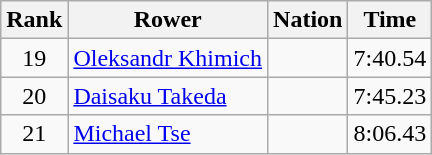<table class="wikitable sortable" style="text-align:center">
<tr>
<th>Rank</th>
<th>Rower</th>
<th>Nation</th>
<th>Time</th>
</tr>
<tr>
<td>19</td>
<td align=left><a href='#'>Oleksandr Khimich</a></td>
<td align=left></td>
<td>7:40.54</td>
</tr>
<tr>
<td>20</td>
<td align=left><a href='#'>Daisaku Takeda</a></td>
<td align=left></td>
<td>7:45.23</td>
</tr>
<tr>
<td>21</td>
<td align=left><a href='#'>Michael Tse</a></td>
<td align=left></td>
<td>8:06.43</td>
</tr>
</table>
